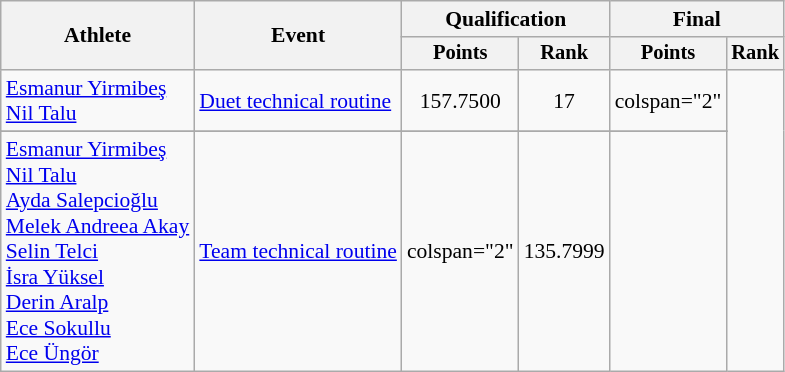<table class="wikitable" style="font-size:90%">
<tr>
<th rowspan=2>Athlete</th>
<th rowspan=2>Event</th>
<th colspan=2>Qualification</th>
<th colspan=2>Final</th>
</tr>
<tr style="font-size:95%">
<th>Points</th>
<th>Rank</th>
<th>Points</th>
<th>Rank</th>
</tr>
<tr align=center>
<td align=left><a href='#'>Esmanur Yirmibeş</a><br><a href='#'>Nil Talu</a></td>
<td align=left><a href='#'>Duet technical routine</a></td>
<td>157.7500</td>
<td>17</td>
<td>colspan="2" </td>
</tr>
<tr>
</tr>
<tr align=center>
<td align=left><a href='#'>Esmanur Yirmibeş</a><br><a href='#'>Nil Talu</a><br><a href='#'>Ayda Salepcioğlu</a><br><a href='#'>Melek Andreea Akay</a><br><a href='#'>Selin Telci</a><br><a href='#'>İsra Yüksel</a><br><a href='#'>Derin Aralp</a><br><a href='#'>Ece Sokullu</a><br><a href='#'>Ece Üngör</a></td>
<td align=left><a href='#'>Team technical routine</a></td>
<td>colspan="2" </td>
<td>135.7999</td>
<td></td>
</tr>
</table>
